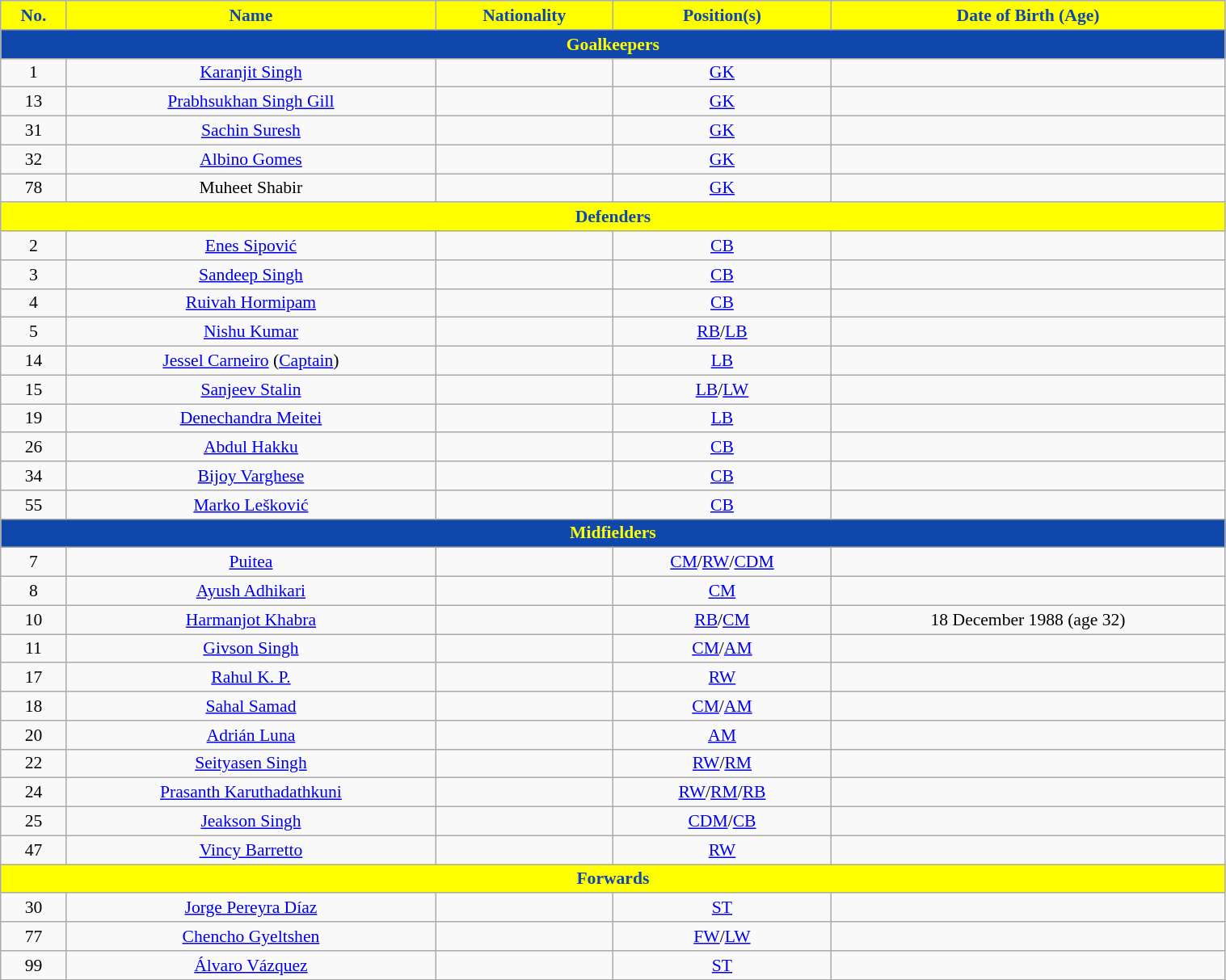<table class="wikitable" style="text-align:center; font-size:90%; width:80%;">
<tr>
<th style="background:#FFFF00; color:#1047AB; text-align:center;">No.</th>
<th style="background:#FFFF00; color:#1047AB; text-align:center;">Name</th>
<th style="background:#FFFF00; color:#1047AB; text-align:center;">Nationality</th>
<th style="background:#FFFF00; color:#1047AB; text-align:center;">Position(s)</th>
<th style="background:#FFFF00; color:#1047AB; text-align:center;">Date of Birth (Age)</th>
</tr>
<tr>
<th colspan="5" style="background:#1047AB; color:#FFFF00; text-align:center;">Goalkeepers</th>
</tr>
<tr>
<td>1</td>
<td><a href='#'>Karanjit Singh</a></td>
<td></td>
<td><a href='#'>GK</a></td>
<td></td>
</tr>
<tr>
<td>13</td>
<td><a href='#'>Prabhsukhan Singh Gill</a></td>
<td></td>
<td><a href='#'>GK</a></td>
<td></td>
</tr>
<tr>
<td>31</td>
<td><a href='#'>Sachin Suresh</a></td>
<td></td>
<td><a href='#'>GK</a></td>
<td></td>
</tr>
<tr>
<td>32</td>
<td><a href='#'>Albino Gomes</a></td>
<td></td>
<td><a href='#'>GK</a></td>
<td></td>
</tr>
<tr>
<td>78</td>
<td>Muheet Shabir</td>
<td></td>
<td><a href='#'>GK</a></td>
<td></td>
</tr>
<tr>
<th colspan="5" style="background:#FFFF00; color:#1047AB; text-align:center;">Defenders</th>
</tr>
<tr>
<td>2</td>
<td><a href='#'>Enes Sipović</a></td>
<td></td>
<td><a href='#'>CB</a></td>
<td></td>
</tr>
<tr>
<td>3</td>
<td><a href='#'>Sandeep Singh</a></td>
<td></td>
<td><a href='#'>CB</a></td>
<td></td>
</tr>
<tr>
<td>4</td>
<td><a href='#'>Ruivah Hormipam</a></td>
<td></td>
<td><a href='#'>CB</a></td>
<td></td>
</tr>
<tr>
<td>5</td>
<td><a href='#'>Nishu Kumar</a></td>
<td></td>
<td><a href='#'>RB</a>/<a href='#'>LB</a></td>
<td></td>
</tr>
<tr>
<td>14</td>
<td><a href='#'>Jessel Carneiro</a> (<a href='#'>Captain</a>)</td>
<td></td>
<td><a href='#'>LB</a></td>
<td></td>
</tr>
<tr>
<td>15</td>
<td><a href='#'>Sanjeev Stalin</a></td>
<td></td>
<td><a href='#'>LB</a>/<a href='#'>LW</a></td>
<td></td>
</tr>
<tr>
<td>19</td>
<td><a href='#'>Denechandra Meitei</a></td>
<td></td>
<td><a href='#'>LB</a></td>
<td></td>
</tr>
<tr>
<td>26</td>
<td><a href='#'>Abdul Hakku</a></td>
<td></td>
<td><a href='#'>CB</a></td>
<td></td>
</tr>
<tr>
<td>34</td>
<td><a href='#'>Bijoy Varghese</a></td>
<td></td>
<td><a href='#'>CB</a></td>
<td></td>
</tr>
<tr>
<td>55</td>
<td><a href='#'>Marko Lešković</a></td>
<td></td>
<td><a href='#'>CB</a></td>
<td></td>
</tr>
<tr>
<th colspan="5" style="background:#1047AB; color:#FFFF00; text-align:center;">Midfielders</th>
</tr>
<tr>
<td>7</td>
<td><a href='#'>Puitea</a></td>
<td></td>
<td><a href='#'>CM</a>/<a href='#'>RW</a>/<a href='#'>CDM</a></td>
<td></td>
</tr>
<tr>
<td>8</td>
<td><a href='#'>Ayush Adhikari</a></td>
<td></td>
<td><a href='#'>CM</a></td>
<td></td>
</tr>
<tr>
<td>10</td>
<td><a href='#'>Harmanjot Khabra</a></td>
<td></td>
<td><a href='#'>RB</a>/<a href='#'>CM</a></td>
<td>18 December 1988 (age 32)</td>
</tr>
<tr>
<td>11</td>
<td><a href='#'>Givson Singh</a></td>
<td></td>
<td><a href='#'>CM</a>/<a href='#'>AM</a></td>
<td></td>
</tr>
<tr>
<td>17</td>
<td><a href='#'>Rahul K. P.</a></td>
<td></td>
<td><a href='#'>RW</a></td>
<td></td>
</tr>
<tr>
<td>18</td>
<td><a href='#'>Sahal Samad</a></td>
<td></td>
<td><a href='#'>CM</a>/<a href='#'>AM</a></td>
<td></td>
</tr>
<tr>
<td>20</td>
<td><a href='#'>Adrián Luna</a></td>
<td></td>
<td><a href='#'>AM</a></td>
<td></td>
</tr>
<tr>
<td>22</td>
<td><a href='#'>Seityasen Singh</a></td>
<td></td>
<td><a href='#'>RW</a>/<a href='#'>RM</a></td>
<td></td>
</tr>
<tr>
<td>24</td>
<td><a href='#'>Prasanth Karuthadathkuni</a></td>
<td></td>
<td><a href='#'>RW</a>/<a href='#'>RM</a>/<a href='#'>RB</a></td>
<td></td>
</tr>
<tr>
<td>25</td>
<td><a href='#'>Jeakson Singh</a></td>
<td></td>
<td><a href='#'>CDM</a>/<a href='#'>CB</a></td>
<td></td>
</tr>
<tr>
<td>47</td>
<td><a href='#'>Vincy Barretto</a></td>
<td></td>
<td><a href='#'>RW</a></td>
<td></td>
</tr>
<tr>
<th colspan="5" style="background:#FFFF00; color:#1047AB; text-align:center;">Forwards</th>
</tr>
<tr>
<td>30</td>
<td><a href='#'>Jorge Pereyra Díaz</a></td>
<td></td>
<td><a href='#'>ST</a></td>
<td></td>
</tr>
<tr>
<td>77</td>
<td><a href='#'>Chencho Gyeltshen</a></td>
<td></td>
<td><a href='#'>FW</a>/<a href='#'>LW</a></td>
<td></td>
</tr>
<tr>
<td>99</td>
<td><a href='#'>Álvaro Vázquez</a></td>
<td></td>
<td><a href='#'>ST</a></td>
<td></td>
</tr>
</table>
